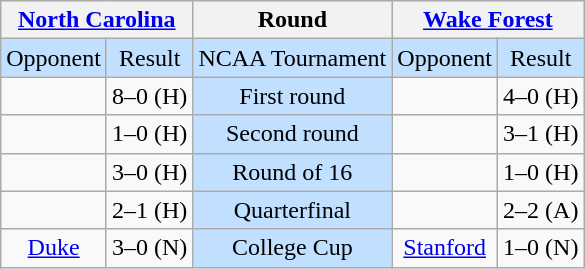<table class="wikitable" style="text-align: center;">
<tr>
<th colspan="2"> <a href='#'>North Carolina</a> </th>
<th>Round</th>
<th colspan="2"> <a href='#'>Wake Forest</a> </th>
</tr>
<tr bgcolor="#c1e0ff">
<td>Opponent</td>
<td>Result</td>
<td>NCAA Tournament</td>
<td>Opponent</td>
<td>Result</td>
</tr>
<tr>
<td></td>
<td>8–0 (H)</td>
<td bgcolor="#c1e0ff">First round</td>
<td></td>
<td>4–0 (H)</td>
</tr>
<tr>
<td></td>
<td>1–0 (H)</td>
<td bgcolor="#c1e0ff">Second round</td>
<td></td>
<td>3–1 (H)</td>
</tr>
<tr>
<td> </td>
<td>3–0 (H)</td>
<td bgcolor="#c1e0ff">Round of 16</td>
<td> </td>
<td>1–0 (H)</td>
</tr>
<tr>
<td> </td>
<td>2–1 (H)</td>
<td bgcolor="#c1e0ff">Quarterfinal</td>
<td> </td>
<td>2–2  (A)</td>
</tr>
<tr>
<td> <a href='#'>Duke</a></td>
<td>3–0 (N)</td>
<td bgcolor="#c1e0ff">College Cup</td>
<td> <a href='#'>Stanford</a></td>
<td>1–0 (N)</td>
</tr>
</table>
